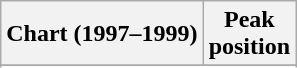<table class="wikitable sortable plainrowheaders" style="text-align:center">
<tr>
<th scope="col">Chart (1997–1999)</th>
<th scope="col">Peak<br>position</th>
</tr>
<tr>
</tr>
<tr>
</tr>
</table>
